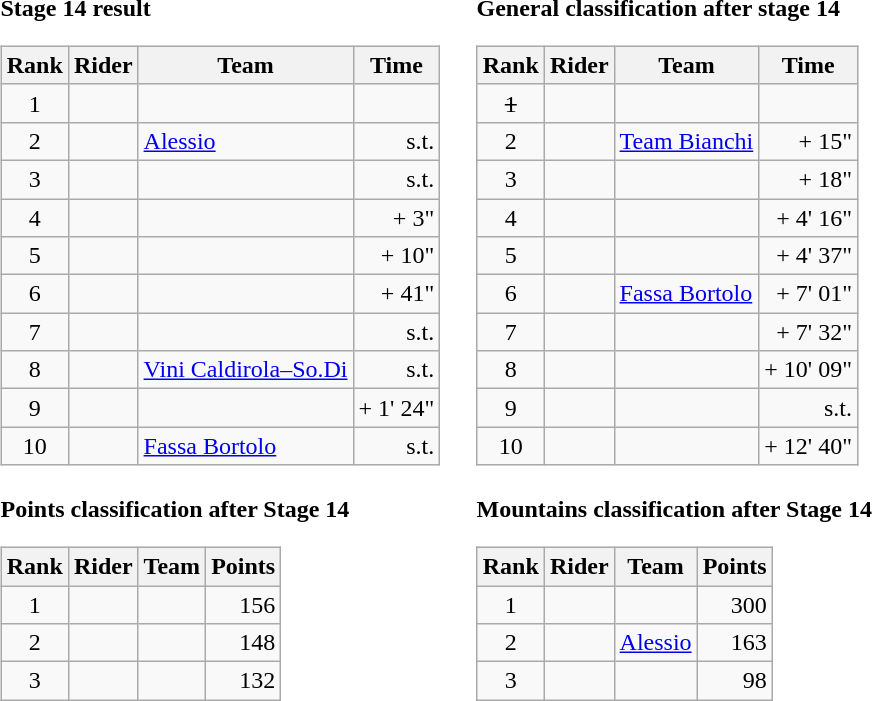<table>
<tr>
<td><strong>Stage 14 result</strong><br><table class="wikitable">
<tr>
<th scope="col">Rank</th>
<th scope="col">Rider</th>
<th scope="col">Team</th>
<th scope="col">Time</th>
</tr>
<tr>
<td style="text-align:center;">1</td>
<td></td>
<td></td>
<td style="text-align:right;"></td>
</tr>
<tr>
<td style="text-align:center;">2</td>
<td></td>
<td><a href='#'>Alessio</a></td>
<td align=right>s.t.</td>
</tr>
<tr>
<td style="text-align:center;">3</td>
<td> </td>
<td></td>
<td style="text-align:right;">s.t.</td>
</tr>
<tr>
<td style="text-align:center;">4</td>
<td></td>
<td></td>
<td align=right>+ 3"</td>
</tr>
<tr>
<td style="text-align:center;">5</td>
<td></td>
<td></td>
<td align=right>+ 10"</td>
</tr>
<tr>
<td style="text-align:center;">6</td>
<td></td>
<td></td>
<td align=right>+ 41"</td>
</tr>
<tr>
<td style="text-align:center;">7</td>
<td></td>
<td></td>
<td align=right>s.t.</td>
</tr>
<tr>
<td style="text-align:center;">8</td>
<td></td>
<td><a href='#'>Vini Caldirola–So.Di</a></td>
<td align=right>s.t.</td>
</tr>
<tr>
<td style="text-align:center;">9</td>
<td></td>
<td></td>
<td align=right>+ 1' 24"</td>
</tr>
<tr>
<td style="text-align:center;">10</td>
<td></td>
<td><a href='#'>Fassa Bortolo</a></td>
<td align=right>s.t.</td>
</tr>
</table>
</td>
<td></td>
<td><strong>General classification after stage 14</strong><br><table class="wikitable">
<tr>
<th scope="col">Rank</th>
<th scope="col">Rider</th>
<th scope="col">Team</th>
<th scope="col">Time</th>
</tr>
<tr>
<td style="text-align:center;"><del>1</del></td>
<td><del></del></td>
<td><del></del></td>
<td style="text-align:right;"><del></del></td>
</tr>
<tr>
<td style="text-align:center;">2</td>
<td></td>
<td><a href='#'>Team Bianchi</a></td>
<td style="text-align:right;">+ 15"</td>
</tr>
<tr>
<td style="text-align:center;">3</td>
<td></td>
<td></td>
<td align=right>+ 18"</td>
</tr>
<tr>
<td style="text-align:center;">4</td>
<td></td>
<td></td>
<td align=right>+ 4' 16"</td>
</tr>
<tr>
<td style="text-align:center;">5</td>
<td></td>
<td></td>
<td align=right>+ 4' 37"</td>
</tr>
<tr>
<td style="text-align:center;">6</td>
<td></td>
<td><a href='#'>Fassa Bortolo</a></td>
<td align=right>+ 7' 01"</td>
</tr>
<tr>
<td style="text-align:center;">7</td>
<td></td>
<td></td>
<td align=right>+ 7' 32"</td>
</tr>
<tr>
<td style="text-align:center;">8</td>
<td></td>
<td></td>
<td align=right>+ 10' 09"</td>
</tr>
<tr>
<td style="text-align:center;">9</td>
<td></td>
<td></td>
<td align=right>s.t.</td>
</tr>
<tr>
<td style="text-align:center;">10</td>
<td></td>
<td></td>
<td style="text-align:right;">+ 12' 40"</td>
</tr>
</table>
</td>
</tr>
<tr valign="top">
<td><strong>Points classification after Stage 14</strong><br><table class="wikitable">
<tr>
<th scope="col">Rank</th>
<th scope="col">Rider</th>
<th scope="col">Team</th>
<th scope="col">Points</th>
</tr>
<tr>
<td style="text-align:center;">1</td>
<td> </td>
<td></td>
<td align=right>156</td>
</tr>
<tr>
<td style="text-align:center;">2</td>
<td></td>
<td></td>
<td align=right>148</td>
</tr>
<tr>
<td style="text-align:center;">3</td>
<td></td>
<td></td>
<td align=right>132</td>
</tr>
</table>
</td>
<td></td>
<td><strong>Mountains classification after Stage 14</strong><br><table class="wikitable">
<tr>
<th scope="col">Rank</th>
<th scope="col">Rider</th>
<th scope="col">Team</th>
<th scope="col">Points</th>
</tr>
<tr>
<td style="text-align:center;">1</td>
<td> </td>
<td></td>
<td align=right>300</td>
</tr>
<tr>
<td style="text-align:center;">2</td>
<td></td>
<td><a href='#'>Alessio</a></td>
<td style="text-align:right;">163</td>
</tr>
<tr>
<td style="text-align:center;">3</td>
<td></td>
<td></td>
<td align=right>98</td>
</tr>
</table>
</td>
</tr>
</table>
